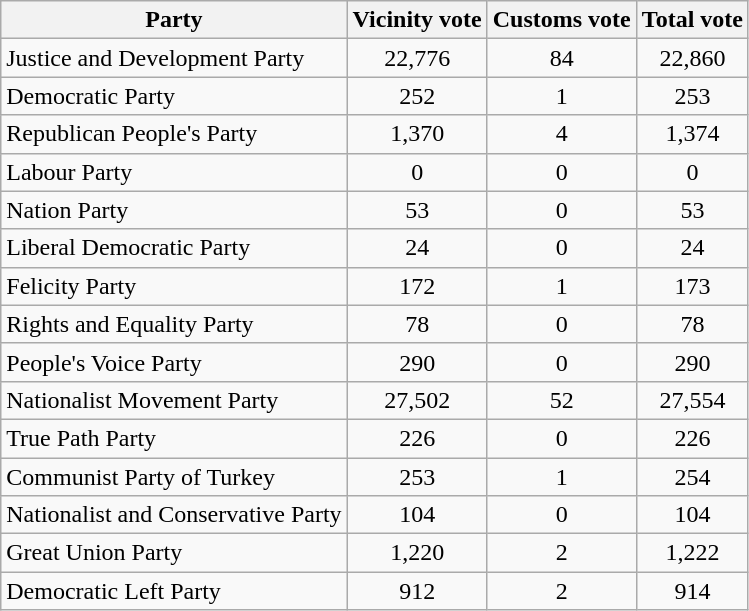<table class="wikitable sortable">
<tr>
<th style="text-align:center;">Party</th>
<th style="text-align:center;">Vicinity vote</th>
<th style="text-align:center;">Customs vote</th>
<th style="text-align:center;">Total vote</th>
</tr>
<tr>
<td>Justice and Development Party</td>
<td style="text-align:center;">22,776</td>
<td style="text-align:center;">84</td>
<td style="text-align:center;">22,860</td>
</tr>
<tr>
<td>Democratic Party</td>
<td style="text-align:center;">252</td>
<td style="text-align:center;">1</td>
<td style="text-align:center;">253</td>
</tr>
<tr>
<td>Republican People's Party</td>
<td style="text-align:center;">1,370</td>
<td style="text-align:center;">4</td>
<td style="text-align:center;">1,374</td>
</tr>
<tr>
<td>Labour Party</td>
<td style="text-align:center;">0</td>
<td style="text-align:center;">0</td>
<td style="text-align:center;">0</td>
</tr>
<tr>
<td>Nation Party</td>
<td style="text-align:center;">53</td>
<td style="text-align:center;">0</td>
<td style="text-align:center;">53</td>
</tr>
<tr>
<td>Liberal Democratic Party</td>
<td style="text-align:center;">24</td>
<td style="text-align:center;">0</td>
<td style="text-align:center;">24</td>
</tr>
<tr>
<td>Felicity Party</td>
<td style="text-align:center;">172</td>
<td style="text-align:center;">1</td>
<td style="text-align:center;">173</td>
</tr>
<tr>
<td>Rights and Equality Party</td>
<td style="text-align:center;">78</td>
<td style="text-align:center;">0</td>
<td style="text-align:center;">78</td>
</tr>
<tr>
<td>People's Voice Party</td>
<td style="text-align:center;">290</td>
<td style="text-align:center;">0</td>
<td style="text-align:center;">290</td>
</tr>
<tr>
<td>Nationalist Movement Party</td>
<td style="text-align:center;">27,502</td>
<td style="text-align:center;">52</td>
<td style="text-align:center;">27,554</td>
</tr>
<tr>
<td>True Path Party</td>
<td style="text-align:center;">226</td>
<td style="text-align:center;">0</td>
<td style="text-align:center;">226</td>
</tr>
<tr>
<td>Communist Party of Turkey</td>
<td style="text-align:center;">253</td>
<td style="text-align:center;">1</td>
<td style="text-align:center;">254</td>
</tr>
<tr>
<td>Nationalist and Conservative Party</td>
<td style="text-align:center;">104</td>
<td style="text-align:center;">0</td>
<td style="text-align:center;">104</td>
</tr>
<tr>
<td>Great Union Party</td>
<td style="text-align:center;">1,220</td>
<td style="text-align:center;">2</td>
<td style="text-align:center;">1,222</td>
</tr>
<tr>
<td>Democratic Left Party</td>
<td style="text-align:center;">912</td>
<td style="text-align:center;">2</td>
<td style="text-align:center;">914</td>
</tr>
</table>
